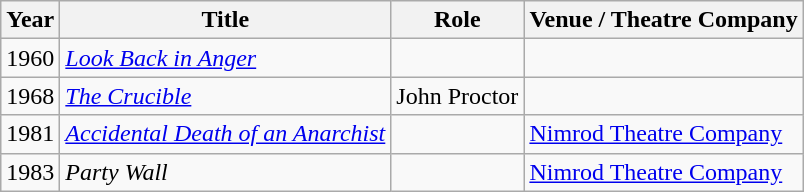<table class="wikitable">
<tr>
<th>Year</th>
<th>Title</th>
<th>Role</th>
<th>Venue / Theatre Company</th>
</tr>
<tr>
<td>1960</td>
<td><em><a href='#'>Look Back in Anger</a></em></td>
<td></td>
<td></td>
</tr>
<tr>
<td>1968</td>
<td><em><a href='#'>The Crucible</a></em></td>
<td>John Proctor</td>
<td></td>
</tr>
<tr>
<td>1981</td>
<td><em><a href='#'>Accidental Death of an Anarchist</a></em></td>
<td></td>
<td><a href='#'>Nimrod Theatre Company</a></td>
</tr>
<tr>
<td>1983</td>
<td><em>Party Wall</em></td>
<td></td>
<td><a href='#'>Nimrod Theatre Company</a></td>
</tr>
</table>
